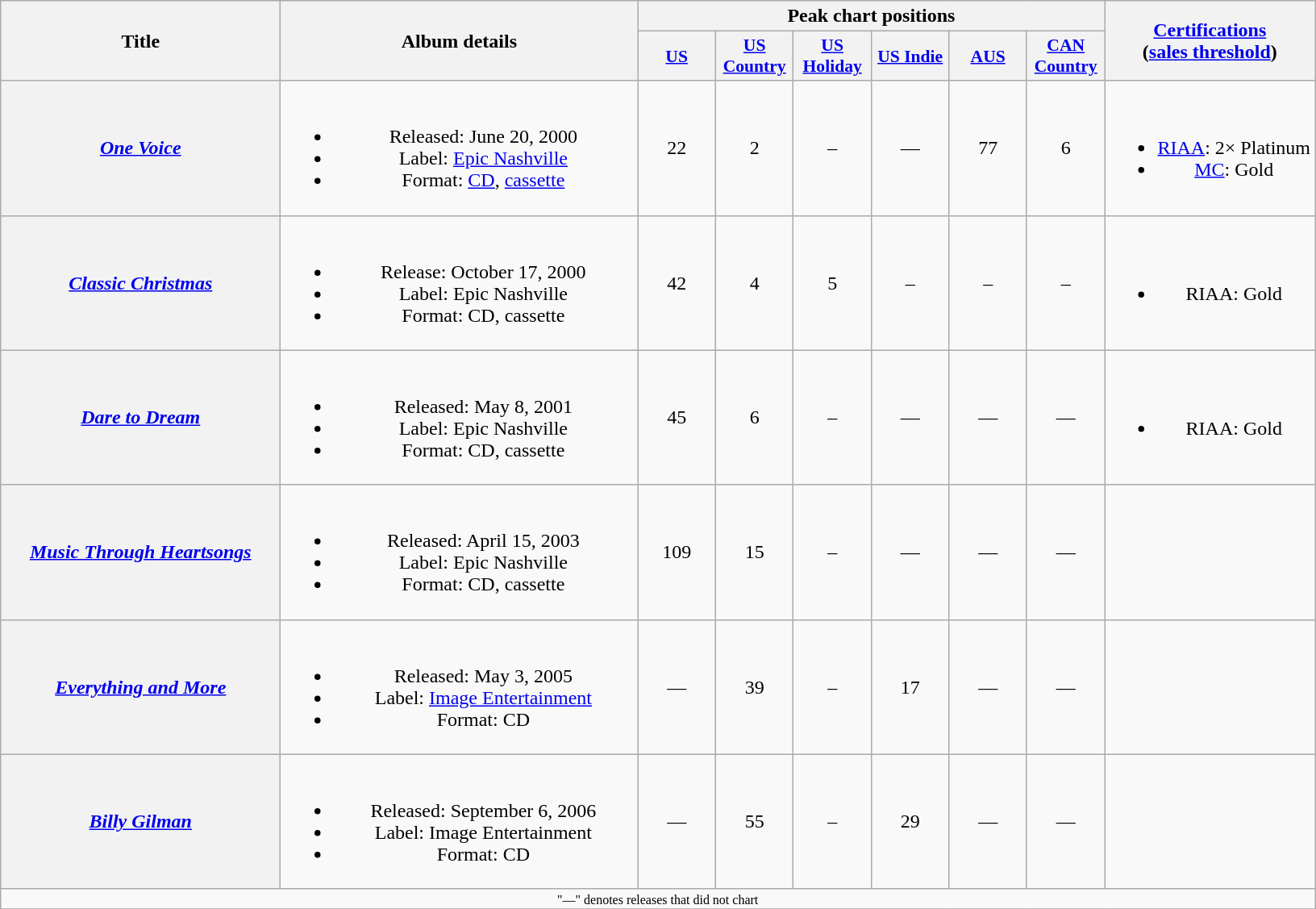<table class="wikitable plainrowheaders" style="text-align:center;">
<tr>
<th rowspan="2" style="width:14em;">Title</th>
<th rowspan="2" style="width:18em;">Album details</th>
<th colspan="6">Peak chart positions</th>
<th rowspan="2"><a href='#'>Certifications</a><br><span>(<a href='#'>sales threshold</a>)</span></th>
</tr>
<tr>
<th scope="col" style="width:4em;font-size:90%;"><a href='#'>US</a><br></th>
<th scope="col" style="width:4em;font-size:90%;"><a href='#'>US Country</a><br></th>
<th scope="col" style="width:4em;font-size:90%;"><a href='#'>US Holiday</a><br></th>
<th scope="col" style="width:4em;font-size:90%;"><a href='#'>US Indie</a><br></th>
<th scope="col" style="width:4em;font-size:90%;"><a href='#'>AUS</a><br></th>
<th scope="col" style="width:4em;font-size:90%;"><a href='#'>CAN Country</a><br></th>
</tr>
<tr>
<th scope="row"><em><a href='#'>One Voice</a></em></th>
<td><br><ul><li>Released: June 20, 2000</li><li>Label: <a href='#'>Epic Nashville</a></li><li>Format: <a href='#'>CD</a>, <a href='#'>cassette</a></li></ul></td>
<td>22</td>
<td>2</td>
<td>–</td>
<td>—</td>
<td>77</td>
<td>6</td>
<td><br><ul><li><a href='#'>RIAA</a>: 2× Platinum</li><li><a href='#'>MC</a>: Gold</li></ul></td>
</tr>
<tr>
<th scope="row"><em><a href='#'>Classic Christmas</a></em></th>
<td><br><ul><li>Release: October 17, 2000</li><li>Label: Epic Nashville</li><li>Format: CD, cassette</li></ul></td>
<td>42</td>
<td>4</td>
<td>5</td>
<td>–</td>
<td>–</td>
<td>–</td>
<td><br><ul><li>RIAA: Gold</li></ul></td>
</tr>
<tr>
<th scope="row"><em><a href='#'>Dare to Dream</a></em></th>
<td><br><ul><li>Released: May 8, 2001</li><li>Label: Epic Nashville</li><li>Format: CD, cassette</li></ul></td>
<td>45</td>
<td>6</td>
<td>–</td>
<td>—</td>
<td>—</td>
<td>—</td>
<td><br><ul><li>RIAA: Gold</li></ul></td>
</tr>
<tr>
<th scope="row"><em><a href='#'>Music Through Heartsongs</a></em></th>
<td><br><ul><li>Released: April 15, 2003</li><li>Label: Epic Nashville</li><li>Format: CD, cassette</li></ul></td>
<td>109</td>
<td>15</td>
<td>–</td>
<td>—</td>
<td>—</td>
<td>—</td>
<td></td>
</tr>
<tr>
<th scope="row"><em><a href='#'>Everything and More</a></em></th>
<td><br><ul><li>Released: May 3, 2005</li><li>Label: <a href='#'>Image Entertainment</a></li><li>Format: CD</li></ul></td>
<td>—</td>
<td>39</td>
<td>–</td>
<td>17</td>
<td>—</td>
<td>—</td>
<td></td>
</tr>
<tr>
<th scope="row"><em><a href='#'>Billy Gilman</a></em></th>
<td><br><ul><li>Released: September 6, 2006</li><li>Label: Image Entertainment</li><li>Format: CD</li></ul></td>
<td>—</td>
<td>55</td>
<td>–</td>
<td>29</td>
<td>—</td>
<td>—</td>
<td></td>
</tr>
<tr>
<td colspan="9" style="font-size:8pt">"—" denotes releases that did not chart</td>
</tr>
<tr>
</tr>
</table>
